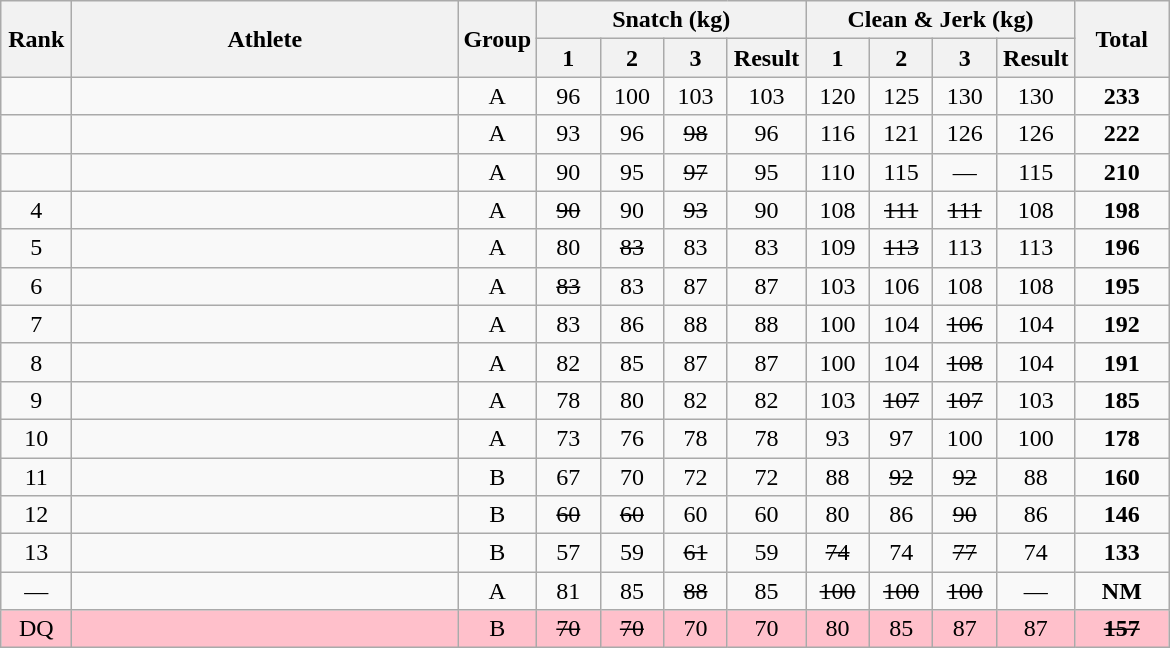<table class = "wikitable" style="text-align:center;">
<tr>
<th rowspan=2 width=40>Rank</th>
<th rowspan=2 width=250>Athlete</th>
<th rowspan=2 width=40>Group</th>
<th colspan=4>Snatch (kg)</th>
<th colspan=4>Clean & Jerk (kg)</th>
<th rowspan=2 width=55>Total</th>
</tr>
<tr>
<th width=35>1</th>
<th width=35>2</th>
<th width=35>3</th>
<th width=45>Result</th>
<th width=35>1</th>
<th width=35>2</th>
<th width=35>3</th>
<th width=45>Result</th>
</tr>
<tr>
<td></td>
<td align=left></td>
<td>A</td>
<td>96</td>
<td>100</td>
<td>103</td>
<td>103</td>
<td>120</td>
<td>125</td>
<td>130</td>
<td>130</td>
<td><strong>233</strong></td>
</tr>
<tr>
<td></td>
<td align=left></td>
<td>A</td>
<td>93</td>
<td>96</td>
<td><s>98</s></td>
<td>96</td>
<td>116</td>
<td>121</td>
<td>126</td>
<td>126</td>
<td><strong>222</strong></td>
</tr>
<tr>
<td></td>
<td align=left></td>
<td>A</td>
<td>90</td>
<td>95</td>
<td><s>97</s></td>
<td>95</td>
<td>110</td>
<td>115</td>
<td>—</td>
<td>115</td>
<td><strong>210</strong></td>
</tr>
<tr>
<td>4</td>
<td align=left></td>
<td>A</td>
<td><s>90</s></td>
<td>90</td>
<td><s>93</s></td>
<td>90</td>
<td>108</td>
<td><s>111</s></td>
<td><s>111</s></td>
<td>108</td>
<td><strong>198</strong></td>
</tr>
<tr>
<td>5</td>
<td align=left></td>
<td>A</td>
<td>80</td>
<td><s>83</s></td>
<td>83</td>
<td>83</td>
<td>109</td>
<td><s>113</s></td>
<td>113</td>
<td>113</td>
<td><strong>196</strong></td>
</tr>
<tr>
<td>6</td>
<td align=left></td>
<td>A</td>
<td><s>83</s></td>
<td>83</td>
<td>87</td>
<td>87</td>
<td>103</td>
<td>106</td>
<td>108</td>
<td>108</td>
<td><strong>195</strong></td>
</tr>
<tr>
<td>7</td>
<td align=left></td>
<td>A</td>
<td>83</td>
<td>86</td>
<td>88</td>
<td>88</td>
<td>100</td>
<td>104</td>
<td><s>106</s></td>
<td>104</td>
<td><strong>192</strong></td>
</tr>
<tr>
<td>8</td>
<td align=left></td>
<td>A</td>
<td>82</td>
<td>85</td>
<td>87</td>
<td>87</td>
<td>100</td>
<td>104</td>
<td><s>108</s></td>
<td>104</td>
<td><strong>191</strong></td>
</tr>
<tr>
<td>9</td>
<td align=left></td>
<td>A</td>
<td>78</td>
<td>80</td>
<td>82</td>
<td>82</td>
<td>103</td>
<td><s>107</s></td>
<td><s>107</s></td>
<td>103</td>
<td><strong>185</strong></td>
</tr>
<tr>
<td>10</td>
<td align=left></td>
<td>A</td>
<td>73</td>
<td>76</td>
<td>78</td>
<td>78</td>
<td>93</td>
<td>97</td>
<td>100</td>
<td>100</td>
<td><strong>178</strong></td>
</tr>
<tr>
<td>11</td>
<td align=left></td>
<td>B</td>
<td>67</td>
<td>70</td>
<td>72</td>
<td>72</td>
<td>88</td>
<td><s>92</s></td>
<td><s>92</s></td>
<td>88</td>
<td><strong>160</strong></td>
</tr>
<tr>
<td>12</td>
<td align=left></td>
<td>B</td>
<td><s>60</s></td>
<td><s>60</s></td>
<td>60</td>
<td>60</td>
<td>80</td>
<td>86</td>
<td><s>90</s></td>
<td>86</td>
<td><strong>146</strong></td>
</tr>
<tr>
<td>13</td>
<td align=left></td>
<td>B</td>
<td>57</td>
<td>59</td>
<td><s>61</s></td>
<td>59</td>
<td><s>74</s></td>
<td>74</td>
<td><s>77</s></td>
<td>74</td>
<td><strong>133</strong></td>
</tr>
<tr>
<td>—</td>
<td align=left></td>
<td>A</td>
<td>81</td>
<td>85</td>
<td><s>88</s></td>
<td>85</td>
<td><s>100</s></td>
<td><s>100</s></td>
<td><s>100</s></td>
<td>—</td>
<td><strong>NM</strong></td>
</tr>
<tr bgcolor=pink>
<td>DQ</td>
<td align=left></td>
<td>B</td>
<td><s>70</s></td>
<td><s>70</s></td>
<td>70</td>
<td>70</td>
<td>80</td>
<td>85</td>
<td>87</td>
<td>87</td>
<td><s><strong>157</strong></s></td>
</tr>
</table>
